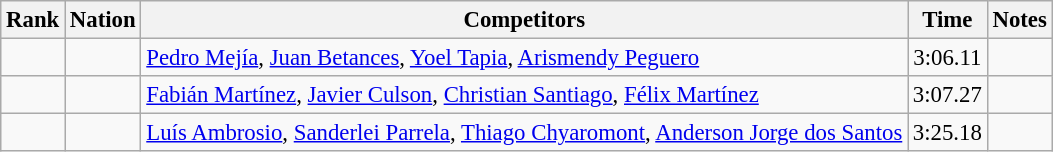<table class="wikitable sortable" style="text-align:center; font-size:95%">
<tr>
<th>Rank</th>
<th>Nation</th>
<th>Competitors</th>
<th>Time</th>
<th>Notes</th>
</tr>
<tr>
<td></td>
<td align=left></td>
<td align=left><a href='#'>Pedro Mejía</a>, <a href='#'>Juan Betances</a>, <a href='#'>Yoel Tapia</a>, <a href='#'>Arismendy Peguero</a></td>
<td>3:06.11</td>
<td></td>
</tr>
<tr>
<td></td>
<td align=left></td>
<td align=left><a href='#'>Fabián Martínez</a>, <a href='#'>Javier Culson</a>, <a href='#'>Christian Santiago</a>, <a href='#'>Félix Martínez</a></td>
<td>3:07.27</td>
<td></td>
</tr>
<tr>
<td></td>
<td align=left></td>
<td align=left><a href='#'>Luís Ambrosio</a>, <a href='#'>Sanderlei Parrela</a>, <a href='#'>Thiago Chyaromont</a>, <a href='#'>Anderson Jorge dos Santos</a></td>
<td>3:25.18</td>
<td></td>
</tr>
</table>
